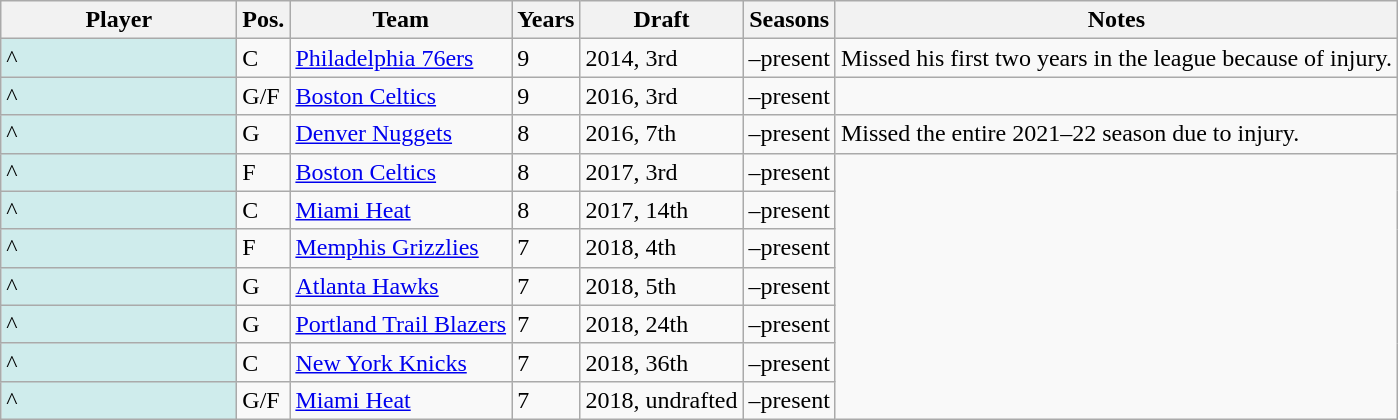<table class="wikitable">
<tr>
<th scope="col" width="150">Player</th>
<th scope="col">Pos.</th>
<th scope="col">Team</th>
<th scope="col">Years</th>
<th scope="col">Draft</th>
<th scope="col">Seasons</th>
<th scope="col" class="unsortable">Notes</th>
</tr>
<tr>
<td bgcolor="#CFECEC">^</td>
<td>C</td>
<td><a href='#'>Philadelphia 76ers</a></td>
<td>9</td>
<td>2014, 3rd</td>
<td>–present</td>
<td>Missed his first two years in the league because of injury.</td>
</tr>
<tr>
<td bgcolor="#CFECEC">^</td>
<td>G/F</td>
<td><a href='#'>Boston Celtics</a></td>
<td>9</td>
<td>2016, 3rd</td>
<td>–present</td>
</tr>
<tr>
<td bgcolor="#CFECEC">^</td>
<td>G</td>
<td><a href='#'>Denver Nuggets</a></td>
<td>8</td>
<td>2016, 7th</td>
<td>–present</td>
<td>Missed the entire 2021–22 season due to injury.</td>
</tr>
<tr>
<td bgcolor="#CFECEC">^</td>
<td>F</td>
<td><a href='#'>Boston Celtics</a></td>
<td>8</td>
<td>2017, 3rd</td>
<td>–present</td>
</tr>
<tr>
<td bgcolor="#CFECEC">^</td>
<td>C</td>
<td><a href='#'>Miami Heat</a></td>
<td>8</td>
<td>2017, 14th</td>
<td>–present</td>
</tr>
<tr>
<td bgcolor="#CFECEC">^</td>
<td>F</td>
<td><a href='#'>Memphis Grizzlies</a></td>
<td>7</td>
<td>2018, 4th</td>
<td>–present</td>
</tr>
<tr>
<td bgcolor="#CFECEC">^</td>
<td>G</td>
<td><a href='#'>Atlanta Hawks</a></td>
<td>7</td>
<td>2018, 5th</td>
<td>–present</td>
</tr>
<tr>
<td bgcolor="#CFECEC">^</td>
<td>G</td>
<td><a href='#'>Portland Trail Blazers</a></td>
<td>7</td>
<td>2018, 24th</td>
<td>–present</td>
</tr>
<tr>
<td bgcolor="#CFECEC">^</td>
<td>C</td>
<td><a href='#'>New York Knicks</a></td>
<td>7</td>
<td>2018, 36th</td>
<td>–present</td>
</tr>
<tr>
<td bgcolor="#CFECEC">^</td>
<td>G/F</td>
<td><a href='#'>Miami Heat</a></td>
<td>7</td>
<td>2018, undrafted</td>
<td>–present</td>
</tr>
</table>
